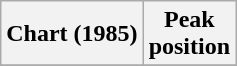<table class="wikitable sortable">
<tr>
<th>Chart (1985)</th>
<th>Peak<br>position</th>
</tr>
<tr>
</tr>
</table>
